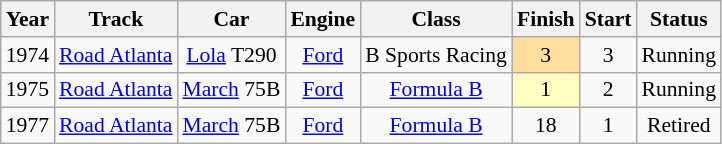<table class="wikitable" style="text-align:center; font-size:90%">
<tr>
<th>Year</th>
<th>Track</th>
<th>Car</th>
<th>Engine</th>
<th>Class</th>
<th>Finish</th>
<th>Start</th>
<th>Status</th>
</tr>
<tr>
<td>1974</td>
<td><a href='#'>Road Atlanta</a></td>
<td><a href='#'>Lola</a> T290</td>
<td><a href='#'>Ford</a></td>
<td>B Sports Racing</td>
<td style="background:#FFDF9F;">3</td>
<td>3</td>
<td>Running</td>
</tr>
<tr>
<td>1975</td>
<td><a href='#'>Road Atlanta</a></td>
<td><a href='#'>March</a> 75B</td>
<td><a href='#'>Ford</a></td>
<td><a href='#'>Formula B</a></td>
<td style="background:#FFFFBF;">1</td>
<td>2</td>
<td>Running</td>
</tr>
<tr>
<td>1977</td>
<td><a href='#'>Road Atlanta</a></td>
<td><a href='#'>March</a> 75B</td>
<td><a href='#'>Ford</a></td>
<td><a href='#'>Formula B</a></td>
<td>18</td>
<td>1</td>
<td>Retired</td>
</tr>
</table>
